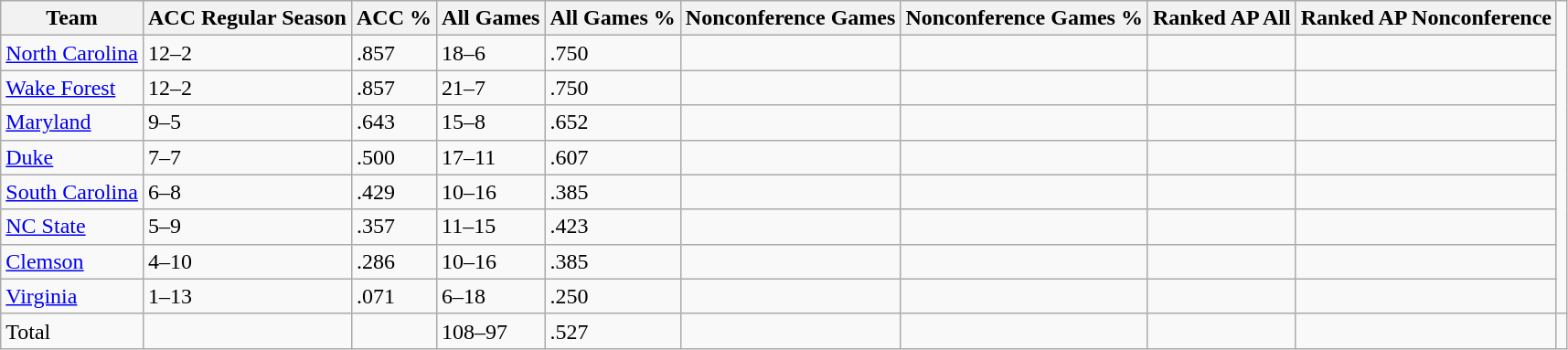<table class="wikitable">
<tr>
<th>Team</th>
<th>ACC Regular Season</th>
<th>ACC %</th>
<th>All Games</th>
<th>All Games %</th>
<th>Nonconference Games</th>
<th>Nonconference Games %</th>
<th>Ranked AP All</th>
<th>Ranked AP Nonconference</th>
</tr>
<tr>
<td><a href='#'>North Carolina</a></td>
<td>12–2</td>
<td>.857</td>
<td>18–6</td>
<td>.750</td>
<td></td>
<td></td>
<td></td>
<td></td>
</tr>
<tr>
<td><a href='#'>Wake Forest</a></td>
<td>12–2</td>
<td>.857</td>
<td>21–7</td>
<td>.750</td>
<td></td>
<td></td>
<td></td>
<td></td>
</tr>
<tr>
<td><a href='#'>Maryland</a></td>
<td>9–5</td>
<td>.643</td>
<td>15–8</td>
<td>.652</td>
<td></td>
<td></td>
<td></td>
<td></td>
</tr>
<tr>
<td><a href='#'>Duke</a></td>
<td>7–7</td>
<td>.500</td>
<td>17–11</td>
<td>.607</td>
<td></td>
<td></td>
<td></td>
<td></td>
</tr>
<tr>
<td><a href='#'>South Carolina</a></td>
<td>6–8</td>
<td>.429</td>
<td>10–16</td>
<td>.385</td>
<td></td>
<td></td>
<td></td>
<td></td>
</tr>
<tr>
<td><a href='#'>NC State</a></td>
<td>5–9</td>
<td>.357</td>
<td>11–15</td>
<td>.423</td>
<td></td>
<td></td>
<td></td>
<td></td>
</tr>
<tr>
<td><a href='#'>Clemson</a></td>
<td>4–10</td>
<td>.286</td>
<td>10–16</td>
<td>.385</td>
<td></td>
<td></td>
<td></td>
<td></td>
</tr>
<tr>
<td><a href='#'>Virginia</a></td>
<td>1–13</td>
<td>.071</td>
<td>6–18</td>
<td>.250</td>
<td></td>
<td></td>
<td></td>
<td></td>
</tr>
<tr>
<td>Total</td>
<td></td>
<td></td>
<td>108–97</td>
<td>.527</td>
<td></td>
<td></td>
<td></td>
<td></td>
<td></td>
</tr>
</table>
